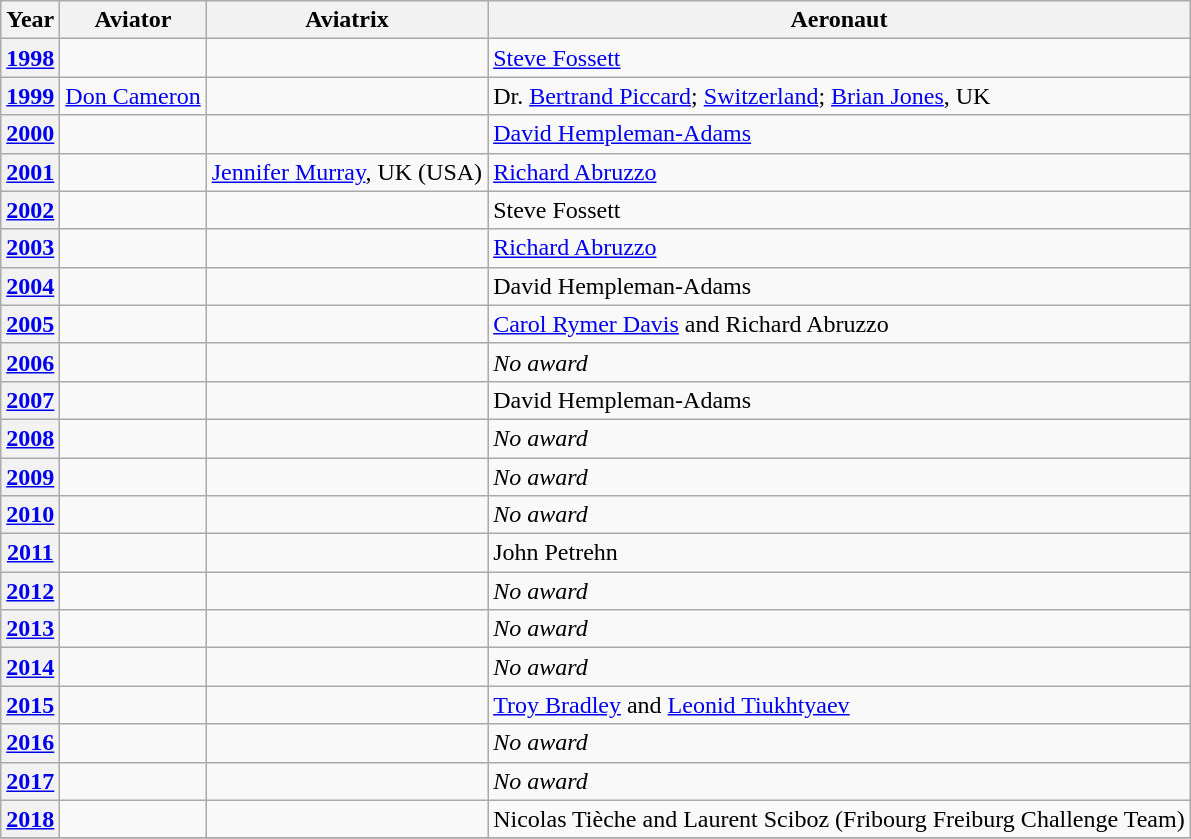<table class="wikitable" style="margin:1em 0">
<tr>
<th>Year</th>
<th>Aviator</th>
<th>Aviatrix</th>
<th>Aeronaut</th>
</tr>
<tr>
<th><a href='#'>1998</a></th>
<td></td>
<td></td>
<td><a href='#'>Steve Fossett</a></td>
</tr>
<tr>
<th><a href='#'>1999</a></th>
<td><a href='#'>Don Cameron</a></td>
<td></td>
<td>Dr. <a href='#'>Bertrand Piccard</a>; <a href='#'>Switzerland</a>; <a href='#'>Brian Jones</a>, UK</td>
</tr>
<tr>
<th><a href='#'>2000</a></th>
<td></td>
<td></td>
<td><a href='#'>David Hempleman-Adams</a></td>
</tr>
<tr>
<th><a href='#'>2001</a></th>
<td></td>
<td><a href='#'>Jennifer Murray</a>, UK (USA)</td>
<td><a href='#'>Richard Abruzzo</a></td>
</tr>
<tr>
<th><a href='#'>2002</a></th>
<td></td>
<td></td>
<td>Steve Fossett</td>
</tr>
<tr>
<th><a href='#'>2003</a></th>
<td></td>
<td></td>
<td><a href='#'>Richard Abruzzo</a></td>
</tr>
<tr>
<th><a href='#'>2004</a></th>
<td></td>
<td></td>
<td>David Hempleman-Adams</td>
</tr>
<tr>
<th><a href='#'>2005</a></th>
<td></td>
<td></td>
<td><a href='#'>Carol Rymer Davis</a> and Richard Abruzzo</td>
</tr>
<tr>
<th><a href='#'>2006</a></th>
<td></td>
<td></td>
<td><em>No award</em></td>
</tr>
<tr>
<th><a href='#'>2007</a></th>
<td></td>
<td></td>
<td>David Hempleman-Adams</td>
</tr>
<tr>
<th><a href='#'>2008</a></th>
<td></td>
<td></td>
<td><em>No award</em></td>
</tr>
<tr>
<th><a href='#'>2009</a></th>
<td></td>
<td></td>
<td><em>No award</em></td>
</tr>
<tr>
<th><a href='#'>2010</a></th>
<td></td>
<td></td>
<td><em>No award</em></td>
</tr>
<tr>
<th><a href='#'>2011</a></th>
<td></td>
<td></td>
<td>John Petrehn</td>
</tr>
<tr>
<th><a href='#'>2012</a></th>
<td></td>
<td></td>
<td><em>No award</em></td>
</tr>
<tr>
<th><a href='#'>2013</a></th>
<td></td>
<td></td>
<td><em>No award</em></td>
</tr>
<tr>
<th><a href='#'>2014</a></th>
<td></td>
<td></td>
<td><em>No award</em></td>
</tr>
<tr>
<th><a href='#'>2015</a></th>
<td></td>
<td></td>
<td><a href='#'>Troy Bradley</a> and <a href='#'>Leonid Tiukhtyaev</a></td>
</tr>
<tr>
<th><a href='#'>2016</a></th>
<td></td>
<td></td>
<td><em>No award</em></td>
</tr>
<tr>
<th><a href='#'>2017</a></th>
<td></td>
<td></td>
<td><em>No award</em></td>
</tr>
<tr>
<th><a href='#'>2018</a></th>
<td></td>
<td></td>
<td>Nicolas Tièche and Laurent Sciboz (Fribourg Freiburg Challenge Team)</td>
</tr>
<tr>
</tr>
</table>
